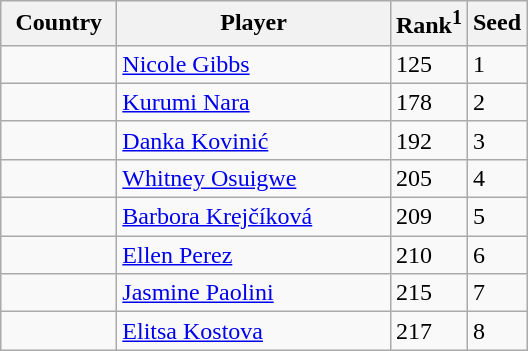<table class="sortable wikitable">
<tr>
<th width="70">Country</th>
<th width="175">Player</th>
<th>Rank<sup>1</sup></th>
<th>Seed</th>
</tr>
<tr>
<td></td>
<td><a href='#'>Nicole Gibbs</a></td>
<td>125</td>
<td>1</td>
</tr>
<tr>
<td></td>
<td><a href='#'>Kurumi Nara</a></td>
<td>178</td>
<td>2</td>
</tr>
<tr>
<td></td>
<td><a href='#'>Danka Kovinić</a></td>
<td>192</td>
<td>3</td>
</tr>
<tr>
<td></td>
<td><a href='#'>Whitney Osuigwe</a></td>
<td>205</td>
<td>4</td>
</tr>
<tr>
<td></td>
<td><a href='#'>Barbora Krejčíková</a></td>
<td>209</td>
<td>5</td>
</tr>
<tr>
<td></td>
<td><a href='#'>Ellen Perez</a></td>
<td>210</td>
<td>6</td>
</tr>
<tr>
<td></td>
<td><a href='#'>Jasmine Paolini</a></td>
<td>215</td>
<td>7</td>
</tr>
<tr>
<td></td>
<td><a href='#'>Elitsa Kostova</a></td>
<td>217</td>
<td>8</td>
</tr>
</table>
